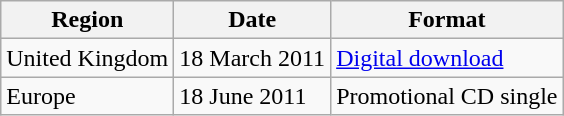<table class="wikitable" border="1">
<tr>
<th scope="row">Region</th>
<th scope="row">Date</th>
<th scope="row">Format</th>
</tr>
<tr>
<td>United Kingdom</td>
<td>18 March 2011</td>
<td><a href='#'>Digital download</a></td>
</tr>
<tr>
<td>Europe</td>
<td>18 June 2011</td>
<td>Promotional CD single</td>
</tr>
</table>
